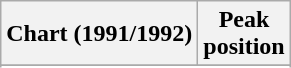<table class="wikitable sortable plainrowheaders" style="text-align:center">
<tr>
<th scope="col">Chart (1991/1992)</th>
<th scope="col">Peak<br>position</th>
</tr>
<tr>
</tr>
<tr>
</tr>
</table>
